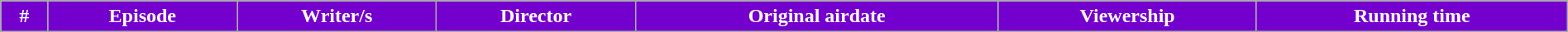<table class="wikitable plainrowheaders" style="width:100%">
<tr>
</tr>
<tr style="color:#fff;">
<th style="background:#7400CD;">#</th>
<th style="background:#7400CD;">Episode</th>
<th style="background:#7400CD;">Writer/s</th>
<th style="background:#7400CD;">Director</th>
<th style="background:#7400CD;">Original airdate</th>
<th style="background:#7400CD;">Viewership</th>
<th style="background:#7400CD;">Running time<br>














</th>
</tr>
</table>
